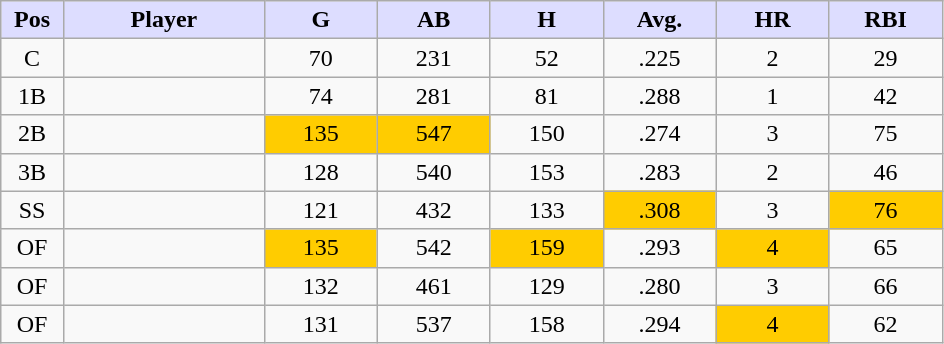<table class="wikitable sortable">
<tr>
<th style="background:#ddf; width:5%;">Pos</th>
<th style="background:#ddf; width:16%;">Player</th>
<th style="background:#ddf; width:9%;">G</th>
<th style="background:#ddf; width:9%;">AB</th>
<th style="background:#ddf; width:9%;">H</th>
<th style="background:#ddf; width:9%;">Avg.</th>
<th style="background:#ddf; width:9%;">HR</th>
<th style="background:#ddf; width:9%;">RBI</th>
</tr>
<tr style="text-align:center;">
<td>C</td>
<td></td>
<td>70</td>
<td>231</td>
<td>52</td>
<td>.225</td>
<td>2</td>
<td>29</td>
</tr>
<tr style="text-align:center;">
<td>1B</td>
<td></td>
<td>74</td>
<td>281</td>
<td>81</td>
<td>.288</td>
<td>1</td>
<td>42</td>
</tr>
<tr style="text-align:center;">
<td>2B</td>
<td></td>
<td style="background:#fc0;">135</td>
<td style="background:#fc0;">547</td>
<td>150</td>
<td>.274</td>
<td>3</td>
<td>75</td>
</tr>
<tr style="text-align:center;">
<td>3B</td>
<td></td>
<td>128</td>
<td>540</td>
<td>153</td>
<td>.283</td>
<td>2</td>
<td>46</td>
</tr>
<tr style="text-align:center;">
<td>SS</td>
<td></td>
<td>121</td>
<td>432</td>
<td>133</td>
<td style="background:#fc0;">.308</td>
<td>3</td>
<td style="background:#fc0;">76</td>
</tr>
<tr style="text-align:center;">
<td>OF</td>
<td></td>
<td style="background:#fc0;">135</td>
<td>542</td>
<td style="background:#fc0;">159</td>
<td>.293</td>
<td style="background:#fc0;">4</td>
<td>65</td>
</tr>
<tr style="text-align:center;">
<td>OF</td>
<td></td>
<td>132</td>
<td>461</td>
<td>129</td>
<td>.280</td>
<td>3</td>
<td>66</td>
</tr>
<tr style="text-align:center;">
<td>OF</td>
<td></td>
<td>131</td>
<td>537</td>
<td>158</td>
<td>.294</td>
<td style="background:#fc0;">4</td>
<td>62</td>
</tr>
</table>
